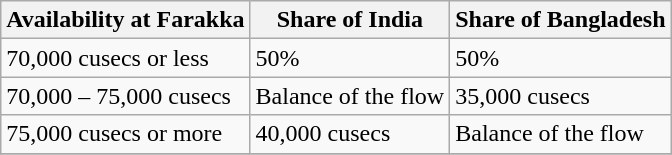<table class="wikitable sortable">
<tr>
<th>Availability at Farakka</th>
<th>Share of India</th>
<th>Share of Bangladesh</th>
</tr>
<tr>
<td>70,000 cusecs or less</td>
<td>50%</td>
<td>50%</td>
</tr>
<tr>
<td>70,000 – 75,000 cusecs</td>
<td>Balance of the flow</td>
<td>35,000 cusecs</td>
</tr>
<tr>
<td>75,000 cusecs or more</td>
<td>40,000 cusecs</td>
<td>Balance of the flow</td>
</tr>
<tr>
</tr>
</table>
